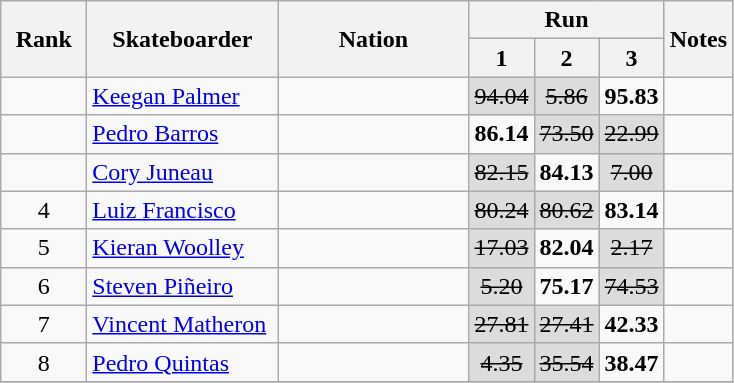<table class="wikitable sortable" style="text-align:center">
<tr>
<th rowspan="2" width="50">Rank</th>
<th rowspan="2" width="120">Skateboarder</th>
<th rowspan="2" width="120">Nation</th>
<th colspan="3">Run</th>
<th rowspan="2" width="30">Notes</th>
</tr>
<tr>
<th width="20">1</th>
<th width="20">2</th>
<th width="20">3</th>
</tr>
<tr>
<td></td>
<td align="left"><a href='#'>Keegan Palmer</a></td>
<td align="left"></td>
<td bgcolor="gainsboro"><s>94.04</s></td>
<td bgcolor="gainsboro"><s>5.86</s></td>
<td><strong>95.83</strong></td>
<td></td>
</tr>
<tr>
<td></td>
<td align="left"><a href='#'>Pedro Barros</a></td>
<td align="left"></td>
<td><strong>86.14</strong></td>
<td bgcolor="gainsboro"><s>73.50</s></td>
<td bgcolor="gainsboro"><s>22.99</s></td>
<td></td>
</tr>
<tr>
<td></td>
<td align="left"><a href='#'>Cory Juneau</a></td>
<td align="left"></td>
<td bgcolor="gainsboro"><s>82.15</s></td>
<td><strong>84.13</strong></td>
<td bgcolor="gainsboro"><s>7.00</s></td>
<td></td>
</tr>
<tr>
<td>4</td>
<td align="left"><a href='#'>Luiz Francisco</a></td>
<td align="left"></td>
<td bgcolor="gainsboro"><s>80.24</s></td>
<td bgcolor="gainsboro"><s>80.62</s></td>
<td><strong>83.14</strong></td>
<td></td>
</tr>
<tr>
<td>5</td>
<td align="left"><a href='#'>Kieran Woolley</a></td>
<td align="left"></td>
<td bgcolor="gainsboro"><s>17.03</s></td>
<td><strong>82.04</strong></td>
<td bgcolor="gainsboro"><s>2.17</s></td>
<td></td>
</tr>
<tr>
<td>6</td>
<td align="left"><a href='#'>Steven Piñeiro</a></td>
<td align="left"></td>
<td bgcolor="gainsboro"><s>5.20</s></td>
<td><strong>75.17</strong></td>
<td bgcolor="gainsboro"><s>74.53</s></td>
<td></td>
</tr>
<tr>
<td>7</td>
<td align="left"><a href='#'>Vincent Matheron</a></td>
<td align="left"></td>
<td bgcolor="gainsboro"><s>27.81</s></td>
<td bgcolor="gainsboro"><s>27.41</s></td>
<td><strong>42.33</strong></td>
<td></td>
</tr>
<tr>
<td>8</td>
<td align="left"><a href='#'>Pedro Quintas</a></td>
<td align="left"></td>
<td bgcolor="gainsboro"><s>4.35</s></td>
<td bgcolor="gainsboro"><s>35.54</s></td>
<td><strong>38.47</strong></td>
<td></td>
</tr>
<tr>
</tr>
</table>
